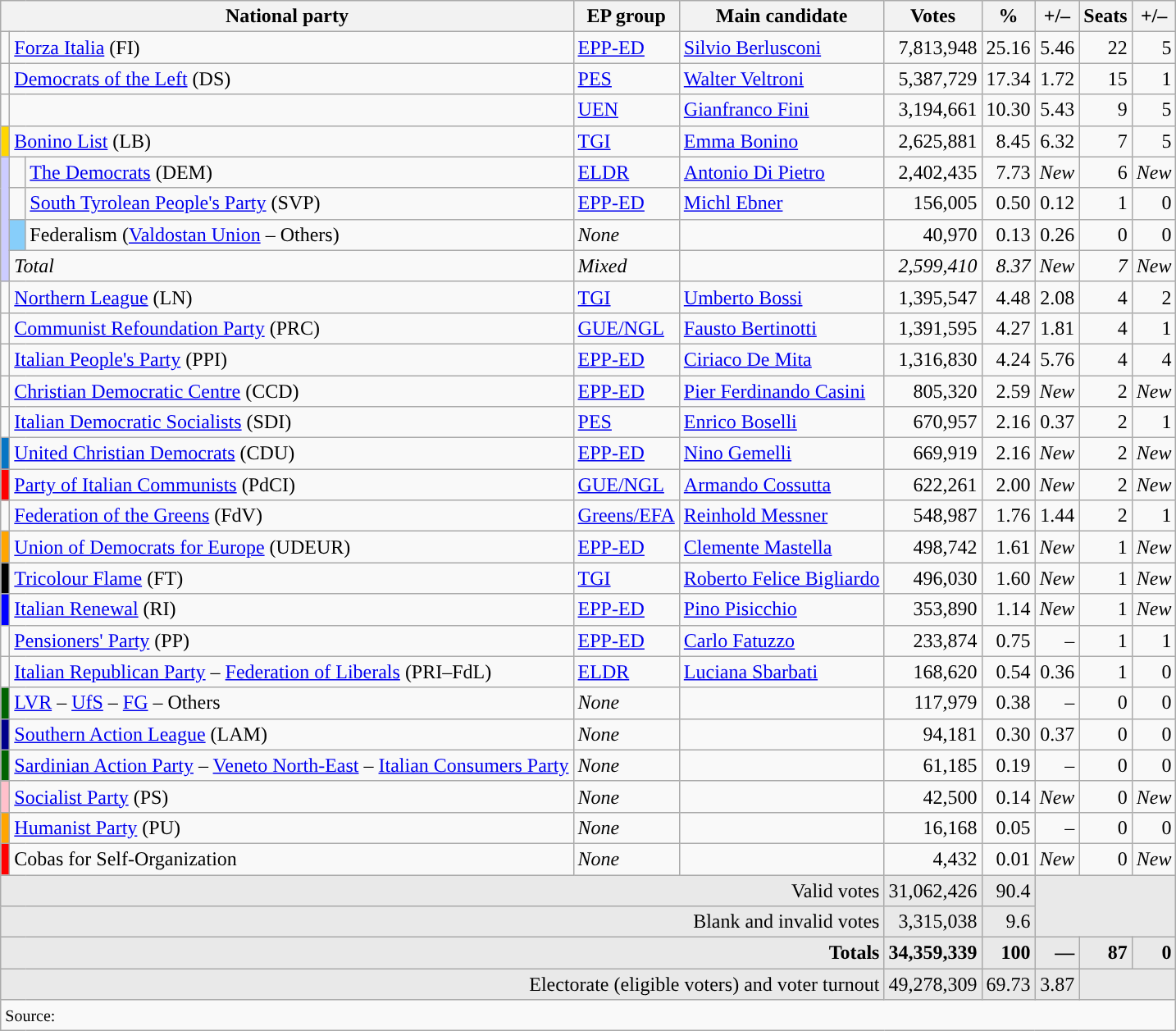<table class=wikitable style=text-align:right>
<tr style="text-align:right;">
<th colspan="3">National party</th>
<th>EP group</th>
<th>Main candidate</th>
<th>Votes</th>
<th>%</th>
<th>+/–</th>
<th>Seats</th>
<th>+/–</th>
</tr>
<tr>
<td style="background-color:"></td>
<td colspan="2" align=left><a href='#'>Forza Italia</a> (FI)</td>
<td align=left><a href='#'>EPP-ED</a></td>
<td align="left"><a href='#'>Silvio Berlusconi</a></td>
<td align="right">7,813,948</td>
<td align="right">25.16</td>
<td align="right">5.46 </td>
<td align="right">22</td>
<td align="right">5 </td>
</tr>
<tr>
<td style="background-color:"></td>
<td colspan="2" align=left><a href='#'>Democrats of the Left</a> (DS)</td>
<td align=left><a href='#'>PES</a></td>
<td align="left"><a href='#'>Walter Veltroni</a></td>
<td align="right">5,387,729</td>
<td align="right">17.34</td>
<td align="right">1.72 </td>
<td align="right">15</td>
<td align="right">1 </td>
</tr>
<tr>
<td style="background-color:"></td>
<td colspan="2" align=left></td>
<td align=left><a href='#'>UEN</a></td>
<td align="left"><a href='#'>Gianfranco Fini</a></td>
<td align="right">3,194,661</td>
<td align="right">10.30</td>
<td align="right">5.43 </td>
<td align="right">9</td>
<td align="right">5 </td>
</tr>
<tr>
<td style="background-color: gold"></td>
<td colspan="2" align=left><a href='#'>Bonino List</a> (LB)</td>
<td align=left><a href='#'>TGI</a></td>
<td align="left"><a href='#'>Emma Bonino</a></td>
<td align="right">2,625,881</td>
<td align="right">8.45</td>
<td align="right">6.32 </td>
<td align="right">7</td>
<td align="right">5 </td>
</tr>
<tr>
<td rowspan=4 style="background-color:#CCCCFF"></td>
<td style="background-color: "></td>
<td align=left><a href='#'>The Democrats</a> (DEM)</td>
<td align=left><a href='#'>ELDR</a></td>
<td align="left"><a href='#'>Antonio Di Pietro</a></td>
<td align="right">2,402,435</td>
<td align="right">7.73</td>
<td align="right"><em>New</em></td>
<td align="right">6</td>
<td align="right"><em>New</em></td>
</tr>
<tr>
<td style="background-color: "></td>
<td align=left><a href='#'>South Tyrolean People's Party</a> (SVP)</td>
<td align=left><a href='#'>EPP-ED</a></td>
<td align="left"><a href='#'>Michl Ebner</a></td>
<td align="right">156,005</td>
<td align="right">0.50</td>
<td align="right">0.12 </td>
<td align="right">1</td>
<td align="right">0 </td>
</tr>
<tr>
<td style="background-color: lightskyblue"></td>
<td align=left>Federalism (<a href='#'>Valdostan Union</a> – Others)</td>
<td align=left><em>None</em></td>
<td align="left"></td>
<td align="right">40,970</td>
<td align="right">0.13</td>
<td align="right">0.26 </td>
<td align="right">0</td>
<td align="right">0 </td>
</tr>
<tr>
<td align=left colspan=2><em>Total</em></td>
<td align=left><em>Mixed</em></td>
<td align="left"></td>
<td align="right"><em>2,599,410</em></td>
<td align="right"><em>8.37</em></td>
<td align="right"><em>New</em></td>
<td align="right"><em>7</em></td>
<td align="right"><em>New</em></td>
</tr>
<tr>
<td style="background-color: "></td>
<td colspan="2" align=left><a href='#'>Northern League</a> (LN)</td>
<td align=left><a href='#'>TGI</a></td>
<td align="left"><a href='#'>Umberto Bossi</a></td>
<td align="right">1,395,547</td>
<td align="right">4.48</td>
<td align="right">2.08 </td>
<td align="right">4</td>
<td align="right">2 </td>
</tr>
<tr>
<td style="background-color: "></td>
<td colspan="2" align=left><a href='#'>Communist Refoundation Party</a> (PRC)</td>
<td align=left><a href='#'>GUE/NGL</a></td>
<td align="left"><a href='#'>Fausto Bertinotti</a></td>
<td align="right">1,391,595</td>
<td align="right">4.27</td>
<td align="right">1.81 </td>
<td align="right">4</td>
<td align="right">1 </td>
</tr>
<tr>
<td style="background-color:"></td>
<td colspan="2" align=left><a href='#'>Italian People's Party</a> (PPI)</td>
<td align=left><a href='#'>EPP-ED</a></td>
<td align="left"><a href='#'>Ciriaco De Mita</a></td>
<td align="right">1,316,830</td>
<td align="right">4.24</td>
<td align="right">5.76 </td>
<td align="right">4</td>
<td align="right">4 </td>
</tr>
<tr>
<td style="background-color: "></td>
<td colspan="2" align=left><a href='#'>Christian Democratic Centre</a> (CCD)</td>
<td align=left><a href='#'>EPP-ED</a></td>
<td align="left"><a href='#'>Pier Ferdinando Casini</a></td>
<td align="right">805,320</td>
<td align="right">2.59</td>
<td align="right"><em>New</em></td>
<td align="right">2</td>
<td align="right"><em>New</em></td>
</tr>
<tr>
<td style="background-color:"></td>
<td colspan="2" align=left><a href='#'>Italian Democratic Socialists</a> (SDI)</td>
<td align=left><a href='#'>PES</a></td>
<td align="left"><a href='#'>Enrico Boselli</a></td>
<td align="right">670,957</td>
<td align="right">2.16</td>
<td align="right">0.37 </td>
<td align="right">2</td>
<td align="right">1 </td>
</tr>
<tr>
<td style="background-color: #0775C4"></td>
<td colspan="2" align=left><a href='#'>United Christian Democrats</a> (CDU)</td>
<td align=left><a href='#'>EPP-ED</a></td>
<td align="left"><a href='#'>Nino Gemelli</a></td>
<td align="right">669,919</td>
<td align="right">2.16</td>
<td align="right"><em>New</em></td>
<td align="right">2</td>
<td align="right"><em>New</em></td>
</tr>
<tr>
<td style="background-color: red"></td>
<td colspan="2" align=left><a href='#'>Party of Italian Communists</a> (PdCI)</td>
<td align=left><a href='#'>GUE/NGL</a></td>
<td align="left"><a href='#'>Armando Cossutta</a></td>
<td align="right">622,261</td>
<td align="right">2.00</td>
<td align="right"><em>New</em></td>
<td align="right">2</td>
<td align="right"><em>New</em></td>
</tr>
<tr>
<td style="background-color: "></td>
<td colspan="2" align=left><a href='#'>Federation of the Greens</a> (FdV)</td>
<td align=left><a href='#'>Greens/EFA</a></td>
<td align="left"><a href='#'>Reinhold Messner</a></td>
<td align="right">548,987</td>
<td align="right">1.76</td>
<td align="right">1.44 </td>
<td align="right">2</td>
<td align="right">1 </td>
</tr>
<tr>
<td style="background-color: orange"></td>
<td colspan="2" align=left><a href='#'>Union of Democrats for Europe</a> (UDEUR)</td>
<td align=left><a href='#'>EPP-ED</a></td>
<td align="left"><a href='#'>Clemente Mastella</a></td>
<td align="right">498,742</td>
<td align="right">1.61</td>
<td align="right"><em>New</em></td>
<td align="right">1</td>
<td align="right"><em>New</em></td>
</tr>
<tr>
<td style="background-color: black"></td>
<td colspan="2" align=left><a href='#'>Tricolour Flame</a> (FT)</td>
<td align=left><a href='#'>TGI</a></td>
<td align="left"><a href='#'>Roberto Felice Bigliardo</a></td>
<td align="right">496,030</td>
<td align="right">1.60</td>
<td align="right"><em>New</em></td>
<td align="right">1</td>
<td align="right"><em>New</em></td>
</tr>
<tr>
<td style="background-color: blue"></td>
<td colspan="2" align=left><a href='#'>Italian Renewal</a> (RI)</td>
<td align=left><a href='#'>EPP-ED</a></td>
<td align="left"><a href='#'>Pino Pisicchio</a></td>
<td align="right">353,890</td>
<td align="right">1.14</td>
<td align="right"><em>New</em></td>
<td align="right">1</td>
<td align="right"><em>New</em></td>
</tr>
<tr>
<td style="background-color:"></td>
<td colspan="2" align=left><a href='#'>Pensioners' Party</a> (PP)</td>
<td align=left><a href='#'>EPP-ED</a></td>
<td align="left"><a href='#'>Carlo Fatuzzo</a></td>
<td align="right">233,874</td>
<td align="right">0.75</td>
<td align="right">–</td>
<td align="right">1</td>
<td align="right">1 </td>
</tr>
<tr>
<td style="background-color: "></td>
<td colspan="2" align=left><a href='#'>Italian Republican Party</a> – <a href='#'>Federation of Liberals</a> (PRI–FdL)</td>
<td align=left><a href='#'>ELDR</a></td>
<td align="left"><a href='#'>Luciana Sbarbati</a></td>
<td align="right">168,620</td>
<td align="right">0.54</td>
<td align="right">0.36 </td>
<td align="right">1</td>
<td align="right">0 </td>
</tr>
<tr>
<td style="background-color: darkgreen"></td>
<td colspan="2" align=left><a href='#'>LVR</a> – <a href='#'>UfS</a> – <a href='#'>FG</a> – Others</td>
<td align=left><em>None</em></td>
<td align="left"></td>
<td align="right">117,979</td>
<td align="right">0.38</td>
<td align="right">–</td>
<td align="right">0</td>
<td align="right">0 </td>
</tr>
<tr>
<td style="background-color: darkblue"></td>
<td colspan="2" align=left><a href='#'>Southern Action League</a> (LAM)</td>
<td align=left><em>None</em></td>
<td align="left"></td>
<td align="right">94,181</td>
<td align="right">0.30</td>
<td align="right">0.37 </td>
<td align="right">0</td>
<td align="right">0 </td>
</tr>
<tr>
<td style="background-color: darkgreen"></td>
<td colspan="2" align=left><a href='#'>Sardinian Action Party</a> – <a href='#'>Veneto North-East</a> – <a href='#'>Italian Consumers Party</a></td>
<td align=left><em>None</em></td>
<td align="left"></td>
<td align="right">61,185</td>
<td align="right">0.19</td>
<td align="right">–</td>
<td align="right">0</td>
<td align="right">0 </td>
</tr>
<tr>
<td style="background-color: pink"></td>
<td colspan="2" align=left><a href='#'>Socialist Party</a> (PS)</td>
<td align=left><em>None</em></td>
<td align="left"></td>
<td align="right">42,500</td>
<td align="right">0.14</td>
<td align="right"><em>New</em></td>
<td align="right">0</td>
<td align="right"><em>New</em></td>
</tr>
<tr>
<td style="background-color:orange"></td>
<td colspan="2" align=left><a href='#'>Humanist Party</a> (PU)</td>
<td align=left><em>None</em></td>
<td align="left"></td>
<td align="right">16,168</td>
<td align="right">0.05</td>
<td align="right">–</td>
<td align="right">0</td>
<td align="right">0 </td>
</tr>
<tr>
<td style="background-color:red"></td>
<td colspan="2" align=left>Cobas for Self-Organization</td>
<td align=left><em>None</em></td>
<td align="left"></td>
<td align="right">4,432</td>
<td align="right">0.01</td>
<td align="right"><em>New</em></td>
<td align="right">0</td>
<td align="right"><em>New</em></td>
</tr>
<tr style="background-color:#E9E9E9">
<td style="text-align:right;" colspan="5">Valid votes</td>
<td>31,062,426</td>
<td>90.4</td>
<td colspan="4" rowspan="2"></td>
</tr>
<tr style="background-color:#E9E9E9">
<td style="text-align:right;" colspan="5">Blank and invalid votes</td>
<td>3,315,038</td>
<td>9.6</td>
</tr>
<tr style="background-color:#E9E9E9">
<td style="text-align:right;" colspan="5"><strong>Totals</strong></td>
<td><strong>34,359,339</strong></td>
<td><strong>100</strong></td>
<td><strong>—</strong></td>
<td><strong>87</strong></td>
<td><strong>0 </strong></td>
</tr>
<tr style="background-color:#E9E9E9">
<td colspan="5">Electorate (eligible voters) and voter turnout</td>
<td>49,278,309</td>
<td>69.73</td>
<td>3.87 </td>
<td colspan="2"></td>
</tr>
<tr>
<td align=left colspan=10><small>Source: </small></td>
</tr>
</table>
